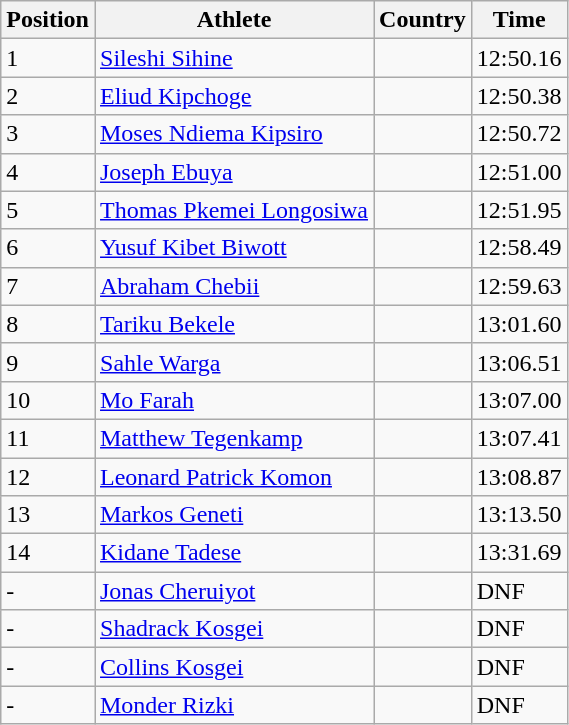<table class="wikitable">
<tr>
<th>Position</th>
<th>Athlete</th>
<th>Country</th>
<th>Time</th>
</tr>
<tr>
<td>1</td>
<td><a href='#'>Sileshi Sihine</a></td>
<td></td>
<td>12:50.16</td>
</tr>
<tr>
<td>2</td>
<td><a href='#'>Eliud Kipchoge</a></td>
<td></td>
<td>12:50.38</td>
</tr>
<tr>
<td>3</td>
<td><a href='#'>Moses Ndiema Kipsiro</a></td>
<td></td>
<td>12:50.72</td>
</tr>
<tr>
<td>4</td>
<td><a href='#'>Joseph Ebuya</a></td>
<td></td>
<td>12:51.00</td>
</tr>
<tr>
<td>5</td>
<td><a href='#'>Thomas Pkemei Longosiwa</a></td>
<td></td>
<td>12:51.95</td>
</tr>
<tr>
<td>6</td>
<td><a href='#'>Yusuf Kibet Biwott</a></td>
<td></td>
<td>12:58.49</td>
</tr>
<tr>
<td>7</td>
<td><a href='#'>Abraham Chebii</a></td>
<td></td>
<td>12:59.63</td>
</tr>
<tr>
<td>8</td>
<td><a href='#'>Tariku Bekele</a></td>
<td></td>
<td>13:01.60</td>
</tr>
<tr>
<td>9</td>
<td><a href='#'>Sahle Warga</a></td>
<td></td>
<td>13:06.51</td>
</tr>
<tr>
<td>10</td>
<td><a href='#'>Mo Farah</a></td>
<td></td>
<td>13:07.00</td>
</tr>
<tr>
<td>11</td>
<td><a href='#'>Matthew Tegenkamp</a></td>
<td></td>
<td>13:07.41</td>
</tr>
<tr>
<td>12</td>
<td><a href='#'>Leonard Patrick Komon</a></td>
<td></td>
<td>13:08.87</td>
</tr>
<tr>
<td>13</td>
<td><a href='#'>Markos Geneti</a></td>
<td></td>
<td>13:13.50</td>
</tr>
<tr>
<td>14</td>
<td><a href='#'>Kidane Tadese</a></td>
<td></td>
<td>13:31.69</td>
</tr>
<tr>
<td>-</td>
<td><a href='#'>Jonas Cheruiyot</a></td>
<td></td>
<td>DNF</td>
</tr>
<tr>
<td>-</td>
<td><a href='#'>Shadrack Kosgei</a></td>
<td></td>
<td>DNF</td>
</tr>
<tr>
<td>-</td>
<td><a href='#'>Collins Kosgei</a></td>
<td></td>
<td>DNF</td>
</tr>
<tr>
<td>-</td>
<td><a href='#'>Monder Rizki</a></td>
<td></td>
<td>DNF</td>
</tr>
</table>
